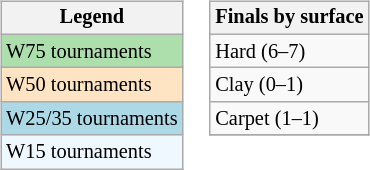<table>
<tr valign=top>
<td><br><table class="wikitable" style=font-size:85%;>
<tr>
<th>Legend</th>
</tr>
<tr style="background:#addfad;">
<td>W75 tournaments</td>
</tr>
<tr style="background:#ffe4c4;">
<td>W50 tournaments</td>
</tr>
<tr style="background:lightblue;">
<td>W25/35 tournaments</td>
</tr>
<tr bgcolor=f0f8ff>
<td>W15 tournaments</td>
</tr>
</table>
</td>
<td><br><table class="wikitable" style=font-size:85%;>
<tr>
<th>Finals by surface</th>
</tr>
<tr>
<td>Hard (6–7)</td>
</tr>
<tr>
<td>Clay (0–1)</td>
</tr>
<tr>
<td>Carpet (1–1)</td>
</tr>
<tr>
</tr>
</table>
</td>
</tr>
</table>
